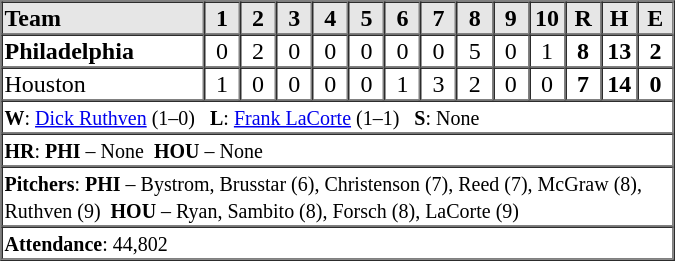<table border=1 cellspacing=0 width=450 style="margin-left:3em;">
<tr style="text-align:center; background-color:#e6e6e6;">
<th align=left width=28%>Team</th>
<th width=5%>1</th>
<th width=5%>2</th>
<th width=5%>3</th>
<th width=5%>4</th>
<th width=5%>5</th>
<th width=5%>6</th>
<th width=5%>7</th>
<th width=5%>8</th>
<th width=5%>9</th>
<th width=5%>10</th>
<th width=5%>R</th>
<th width=5%>H</th>
<th width=5%>E</th>
</tr>
<tr style="text-align:center;">
<td align=left><strong>Philadelphia</strong></td>
<td>0</td>
<td>2</td>
<td>0</td>
<td>0</td>
<td>0</td>
<td>0</td>
<td>0</td>
<td>5</td>
<td>0</td>
<td>1</td>
<td><strong>8</strong></td>
<td><strong>13</strong></td>
<td><strong>2</strong></td>
</tr>
<tr style="text-align:center;">
<td align=left>Houston</td>
<td>1</td>
<td>0</td>
<td>0</td>
<td>0</td>
<td>0</td>
<td>1</td>
<td>3</td>
<td>2</td>
<td>0</td>
<td>0</td>
<td><strong>7</strong></td>
<td><strong>14</strong></td>
<td><strong>0</strong></td>
</tr>
<tr style="text-align:left;">
<td colspan=14><small><strong>W</strong>: <a href='#'>Dick Ruthven</a> (1–0)   <strong>L</strong>: <a href='#'>Frank LaCorte</a> (1–1)   <strong>S</strong>: None</small></td>
</tr>
<tr style="text-align:left;">
<td colspan=14><small><strong>HR</strong>: <strong>PHI</strong> – None  <strong>HOU</strong> – None</small></td>
</tr>
<tr style="text-align:left;">
<td colspan=14><small><strong>Pitchers</strong>: <strong>PHI</strong> – Bystrom, Brusstar (6), Christenson (7), Reed (7), McGraw (8), Ruthven (9)  <strong>HOU</strong> – Ryan, Sambito (8), Forsch (8), LaCorte (9)</small></td>
</tr>
<tr style="text-align:left;">
<td colspan=14><small><strong>Attendance</strong>: 44,802</small></td>
</tr>
</table>
